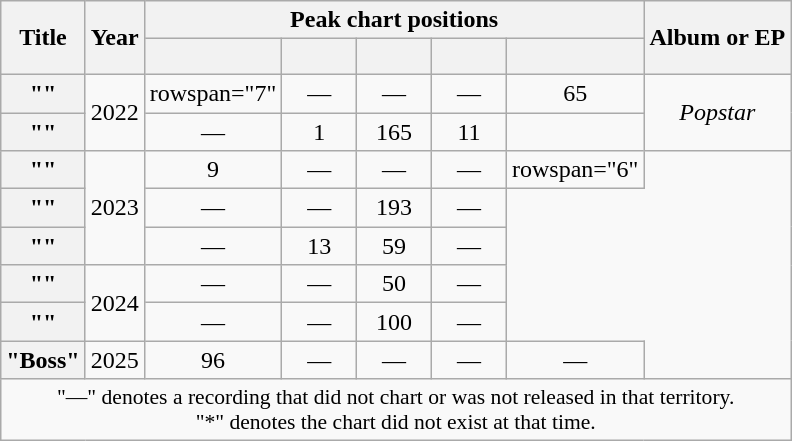<table class="wikitable plainrowheaders" style="text-align:center;">
<tr>
<th scope="col" rowspan="2">Title</th>
<th scope="col" rowspan="2" style="width:1em;">Year</th>
<th colspan="5">Peak chart positions</th>
<th scope="col" rowspan="2">Album or EP</th>
</tr>
<tr>
<th scope="col" style="width:3em;font-size:90%;"><a href='#'></a><br></th>
<th scope="col" style="width:3em;font-size:90%;"><a href='#'></a><br></th>
<th scope="col" style="width:3em;font-size:90%;"><a href='#'></a><br></th>
<th scope="col" style="width:3em;font-size:90%;"><a href='#'></a><br></th>
<th scope="col" style="width:3em;font-size:90%;"><a href='#'></a><br></th>
</tr>
<tr>
<th scope="row">""</th>
<td rowspan="2">2022</td>
<td>rowspan="7" </td>
<td>—</td>
<td>—</td>
<td>—</td>
<td>65</td>
<td rowspan="2"><em>Popstar</em></td>
</tr>
<tr>
<th scope="row">""</th>
<td>—</td>
<td>1</td>
<td>165</td>
<td>11</td>
</tr>
<tr>
<th scope="row">""</th>
<td rowspan="3">2023</td>
<td>9</td>
<td>—</td>
<td>—</td>
<td>—</td>
<td>rowspan="6" </td>
</tr>
<tr>
<th scope="row">""</th>
<td>—</td>
<td>—</td>
<td>193</td>
<td>—</td>
</tr>
<tr>
<th scope="row">""<br></th>
<td>—</td>
<td>13</td>
<td>59</td>
<td>—</td>
</tr>
<tr>
<th scope="row">""</th>
<td rowspan="2">2024</td>
<td>—</td>
<td>—</td>
<td>50</td>
<td>—</td>
</tr>
<tr>
<th scope="row">""</th>
<td>—</td>
<td>—</td>
<td>100</td>
<td>—</td>
</tr>
<tr>
<th scope="row">"Boss"</th>
<td>2025</td>
<td>96</td>
<td>—</td>
<td>—</td>
<td>—</td>
<td>—</td>
</tr>
<tr>
<td colspan="8" style="font-size:90%">"—" denotes a recording that did not chart or was not released in that territory.<br>"*" denotes the chart did not exist at that time.</td>
</tr>
</table>
